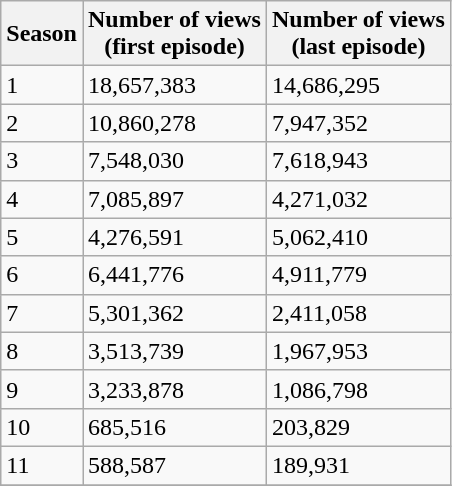<table class="wikitable">
<tr>
<th>Season</th>
<th>Number of views<br>(first episode)</th>
<th>Number of views<br>(last episode)</th>
</tr>
<tr>
<td>1</td>
<td>18,657,383</td>
<td>14,686,295</td>
</tr>
<tr>
<td>2</td>
<td>10,860,278</td>
<td>7,947,352</td>
</tr>
<tr>
<td>3</td>
<td>7,548,030</td>
<td>7,618,943</td>
</tr>
<tr>
<td>4</td>
<td>7,085,897</td>
<td>4,271,032</td>
</tr>
<tr>
<td>5</td>
<td>4,276,591</td>
<td>5,062,410</td>
</tr>
<tr>
<td>6</td>
<td>6,441,776</td>
<td>4,911,779</td>
</tr>
<tr>
<td>7</td>
<td>5,301,362</td>
<td>2,411,058</td>
</tr>
<tr>
<td>8</td>
<td>3,513,739</td>
<td>1,967,953</td>
</tr>
<tr>
<td>9</td>
<td>3,233,878</td>
<td>1,086,798</td>
</tr>
<tr>
<td>10</td>
<td>685,516</td>
<td>203,829</td>
</tr>
<tr>
<td>11</td>
<td>588,587</td>
<td>189,931</td>
</tr>
<tr>
</tr>
</table>
